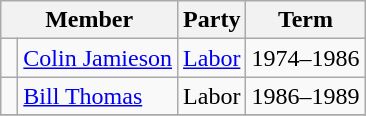<table class="wikitable">
<tr>
<th colspan="2">Member</th>
<th>Party</th>
<th>Term</th>
</tr>
<tr>
<td> </td>
<td><a href='#'>Colin Jamieson</a></td>
<td><a href='#'>Labor</a></td>
<td>1974–1986</td>
</tr>
<tr>
<td> </td>
<td><a href='#'>Bill Thomas</a></td>
<td>Labor</td>
<td>1986–1989</td>
</tr>
<tr>
</tr>
</table>
